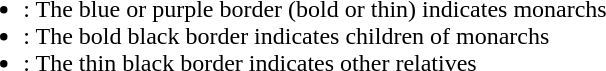<table style="margin:1em auto;">
<tr>
<td><br><ul><li>  : The blue or purple border (bold or thin) indicates monarchs</li><li>: The bold black border indicates children of monarchs</li><li>: The thin black border indicates other relatives</li></ul></td>
</tr>
</table>
